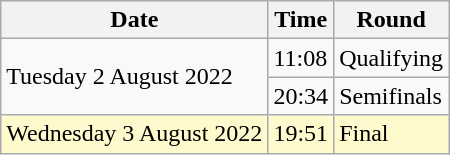<table class="wikitable">
<tr>
<th>Date</th>
<th>Time</th>
<th>Round</th>
</tr>
<tr>
<td rowspan=2>Tuesday 2 August 2022</td>
<td>11:08</td>
<td>Qualifying</td>
</tr>
<tr>
<td>20:34</td>
<td>Semifinals</td>
</tr>
<tr>
<td style=background:lemonchiffon>Wednesday 3 August 2022</td>
<td style=background:lemonchiffon>19:51</td>
<td style=background:lemonchiffon>Final</td>
</tr>
</table>
